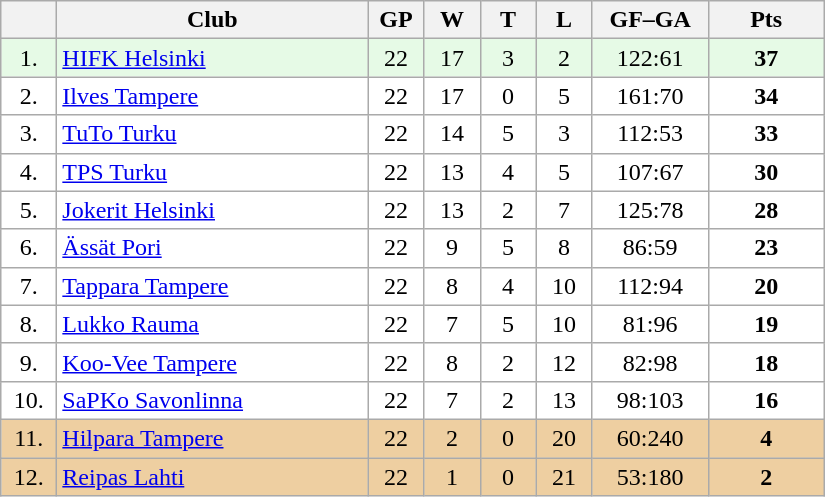<table class="wikitable">
<tr>
<th width="30"></th>
<th width="200">Club</th>
<th width="30">GP</th>
<th width="30">W</th>
<th width="30">T</th>
<th width="30">L</th>
<th width="70">GF–GA</th>
<th width="70">Pts</th>
</tr>
<tr bgcolor="#e6fae6" align="center">
<td>1.</td>
<td align="left"><a href='#'>HIFK Helsinki</a></td>
<td>22</td>
<td>17</td>
<td>3</td>
<td>2</td>
<td>122:61</td>
<td><strong>37</strong></td>
</tr>
<tr bgcolor="#FFFFFF" align="center">
<td>2.</td>
<td align="left"><a href='#'>Ilves Tampere</a></td>
<td>22</td>
<td>17</td>
<td>0</td>
<td>5</td>
<td>161:70</td>
<td><strong>34</strong></td>
</tr>
<tr bgcolor="#FFFFFF" align="center">
<td>3.</td>
<td align="left"><a href='#'>TuTo Turku</a></td>
<td>22</td>
<td>14</td>
<td>5</td>
<td>3</td>
<td>112:53</td>
<td><strong>33</strong></td>
</tr>
<tr bgcolor="#FFFFFF" align="center">
<td>4.</td>
<td align="left"><a href='#'>TPS Turku</a></td>
<td>22</td>
<td>13</td>
<td>4</td>
<td>5</td>
<td>107:67</td>
<td><strong>30</strong></td>
</tr>
<tr bgcolor="#FFFFFF" align="center">
<td>5.</td>
<td align="left"><a href='#'>Jokerit Helsinki</a></td>
<td>22</td>
<td>13</td>
<td>2</td>
<td>7</td>
<td>125:78</td>
<td><strong>28</strong></td>
</tr>
<tr bgcolor="#FFFFFF" align="center">
<td>6.</td>
<td align="left"><a href='#'>Ässät Pori</a></td>
<td>22</td>
<td>9</td>
<td>5</td>
<td>8</td>
<td>86:59</td>
<td><strong>23</strong></td>
</tr>
<tr bgcolor="#FFFFFF" align="center">
<td>7.</td>
<td align="left"><a href='#'>Tappara Tampere</a></td>
<td>22</td>
<td>8</td>
<td>4</td>
<td>10</td>
<td>112:94</td>
<td><strong>20</strong></td>
</tr>
<tr bgcolor="#FFFFFF" align="center">
<td>8.</td>
<td align="left"><a href='#'>Lukko Rauma</a></td>
<td>22</td>
<td>7</td>
<td>5</td>
<td>10</td>
<td>81:96</td>
<td><strong>19</strong></td>
</tr>
<tr bgcolor="#FFFFFF" align="center">
<td>9.</td>
<td align="left"><a href='#'>Koo-Vee Tampere</a></td>
<td>22</td>
<td>8</td>
<td>2</td>
<td>12</td>
<td>82:98</td>
<td><strong>18</strong></td>
</tr>
<tr bgcolor="#FFFFFF" align="center">
<td>10.</td>
<td align="left"><a href='#'>SaPKo Savonlinna</a></td>
<td>22</td>
<td>7</td>
<td>2</td>
<td>13</td>
<td>98:103</td>
<td><strong>16</strong></td>
</tr>
<tr bgcolor="#EECFA1" align="center">
<td>11.</td>
<td align="left"><a href='#'>Hilpara Tampere</a></td>
<td>22</td>
<td>2</td>
<td>0</td>
<td>20</td>
<td>60:240</td>
<td><strong>4</strong></td>
</tr>
<tr bgcolor="#EECFA1" align="center">
<td>12.</td>
<td align="left"><a href='#'>Reipas Lahti</a></td>
<td>22</td>
<td>1</td>
<td>0</td>
<td>21</td>
<td>53:180</td>
<td><strong>2</strong></td>
</tr>
</table>
